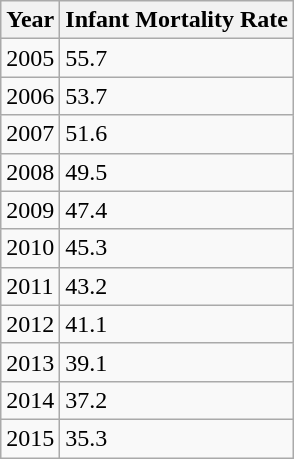<table class="wikitable">
<tr>
<th>Year</th>
<th>Infant Mortality Rate</th>
</tr>
<tr>
<td>2005</td>
<td>55.7</td>
</tr>
<tr>
<td>2006</td>
<td>53.7</td>
</tr>
<tr>
<td>2007</td>
<td>51.6</td>
</tr>
<tr>
<td>2008</td>
<td>49.5</td>
</tr>
<tr>
<td>2009</td>
<td>47.4</td>
</tr>
<tr>
<td>2010</td>
<td>45.3</td>
</tr>
<tr>
<td>2011</td>
<td>43.2</td>
</tr>
<tr>
<td>2012</td>
<td>41.1</td>
</tr>
<tr>
<td>2013</td>
<td>39.1</td>
</tr>
<tr>
<td>2014</td>
<td>37.2</td>
</tr>
<tr>
<td>2015</td>
<td>35.3</td>
</tr>
</table>
